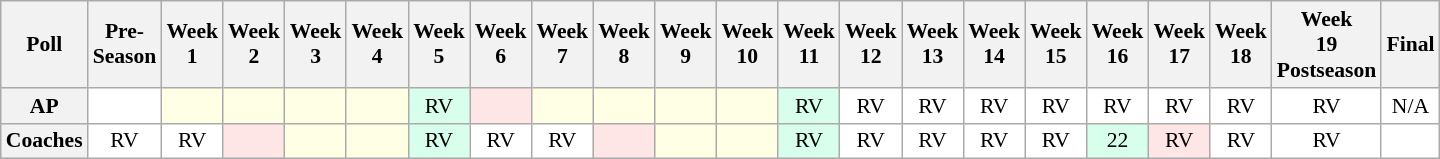<table class="wikitable" style="white-space:nowrap;font-size:90%">
<tr>
<th>Poll</th>
<th>Pre-<br>Season</th>
<th>Week<br>1</th>
<th>Week<br>2</th>
<th>Week<br>3</th>
<th>Week<br>4</th>
<th>Week<br>5</th>
<th>Week<br>6</th>
<th>Week<br>7</th>
<th>Week<br>8</th>
<th>Week<br>9</th>
<th>Week<br>10</th>
<th>Week<br>11</th>
<th>Week<br>12</th>
<th>Week<br>13</th>
<th>Week<br>14</th>
<th>Week<br>15</th>
<th>Week<br>16</th>
<th>Week<br>17</th>
<th>Week<br>18</th>
<th>Week<br>19<br>Postseason</th>
<th>Final</th>
</tr>
<tr style="text-align:center;">
<th>AP</th>
<td style="background:#FFF;"></td>
<td style="background:#FFFFE6;"></td>
<td style="background:#FFFFE6;"></td>
<td style="background:#FFFFE6;"></td>
<td style="background:#FFFFE6;"></td>
<td style="background:#D8FFEB;">RV</td>
<td style="background:#FFE6E6;"></td>
<td style="background:#FFFFE6;"></td>
<td style="background:#FFFFE6;"></td>
<td style="background:#FFFFE6;"></td>
<td style="background:#FFFFE6;"></td>
<td style="background:#D8FFEB;">RV</td>
<td style="background:#FFF;">RV</td>
<td style="background:#FFF;">RV</td>
<td style="background:#FFF;">RV</td>
<td style="background:#FFF;">RV</td>
<td style="background:#FFF;">RV</td>
<td style="background:#FFF;">RV</td>
<td style="background:#FFF;">RV</td>
<td style="background:#FFF;">RV</td>
<td style="background:#FFF;">N/A</td>
</tr>
<tr style="text-align:center;">
<th>Coaches</th>
<td style="background:#FFF;">RV</td>
<td style="background:#FFF;">RV</td>
<td style="background:#FFE6E6;"></td>
<td style="background:#FFFFE6;"></td>
<td style="background:#FFFFE6;"></td>
<td style="background:#D8FFEB;">RV</td>
<td style="background:#FFF;">RV</td>
<td style="background:#FFF;">RV</td>
<td style="background:#FFE6E6;"></td>
<td style="background:#FFFFE6;"></td>
<td style="background:#FFFFE6;"></td>
<td style="background:#D8FFEB;">RV</td>
<td style="background:#FFF;">RV</td>
<td style="background:#FFF;">RV</td>
<td style="background:#FFF;">RV</td>
<td style="background:#FFF;">RV</td>
<td style="background:#D8FFEB;">22</td>
<td style="background:#FFE6E6;">RV</td>
<td style="background:#FFF;">RV</td>
<td style="background:#FFF;">RV</td>
<td style="background:#FFF;"></td>
</tr>
</table>
